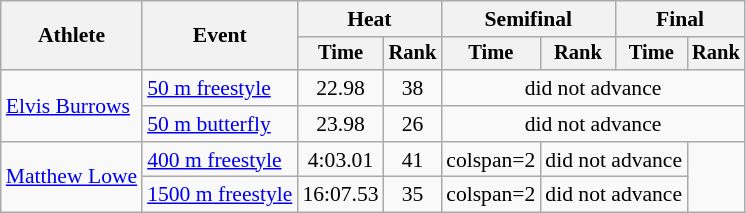<table class="wikitable"  style="font-size:90%">
<tr>
<th rowspan="2">Athlete</th>
<th rowspan="2">Event</th>
<th colspan="2">Heat</th>
<th colspan="2">Semifinal</th>
<th colspan="2">Final</th>
</tr>
<tr style="font-size:95%">
<th>Time</th>
<th>Rank</th>
<th>Time</th>
<th>Rank</th>
<th>Time</th>
<th>Rank</th>
</tr>
<tr align=center>
<td align=left rowspan=2><a href='#'>Elvis Burrows</a></td>
<td align=left><a href='#'>50 m freestyle</a></td>
<td>22.98</td>
<td>38</td>
<td colspan=4>did not advance</td>
</tr>
<tr align=center>
<td align=left><a href='#'>50 m butterfly</a></td>
<td>23.98</td>
<td>26</td>
<td colspan=4>did not advance</td>
</tr>
<tr align=center>
<td align=left rowspan=2><a href='#'>Matthew Lowe</a></td>
<td align=left><a href='#'>400 m freestyle</a></td>
<td>4:03.01</td>
<td>41</td>
<td>colspan=2 </td>
<td colspan=2>did not advance</td>
</tr>
<tr align=center>
<td align=left><a href='#'>1500 m freestyle</a></td>
<td>16:07.53</td>
<td>35</td>
<td>colspan=2 </td>
<td colspan=2>did not advance</td>
</tr>
</table>
